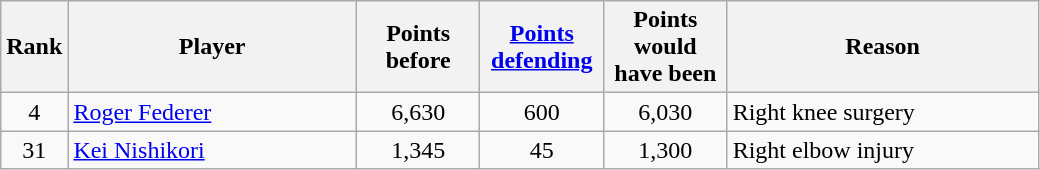<table class="wikitable sortable">
<tr>
<th style="width:30px;">Rank</th>
<th style="width:185px;">Player</th>
<th style="width:75px;">Points before</th>
<th style="width:75px;"><a href='#'>Points defending</a></th>
<th style="width:75px;">Points would have been</th>
<th style="width:200px;">Reason</th>
</tr>
<tr>
<td style="text-align:center;">4</td>
<td> <a href='#'>Roger Federer</a></td>
<td style="text-align:center;">6,630</td>
<td style="text-align:center;">600</td>
<td style="text-align:center;">6,030</td>
<td align="left">Right knee surgery</td>
</tr>
<tr>
<td style="text-align:center;">31</td>
<td> <a href='#'>Kei Nishikori</a></td>
<td style="text-align:center;">1,345</td>
<td style="text-align:center;">45</td>
<td style="text-align:center;">1,300</td>
<td align="left">Right elbow injury</td>
</tr>
</table>
